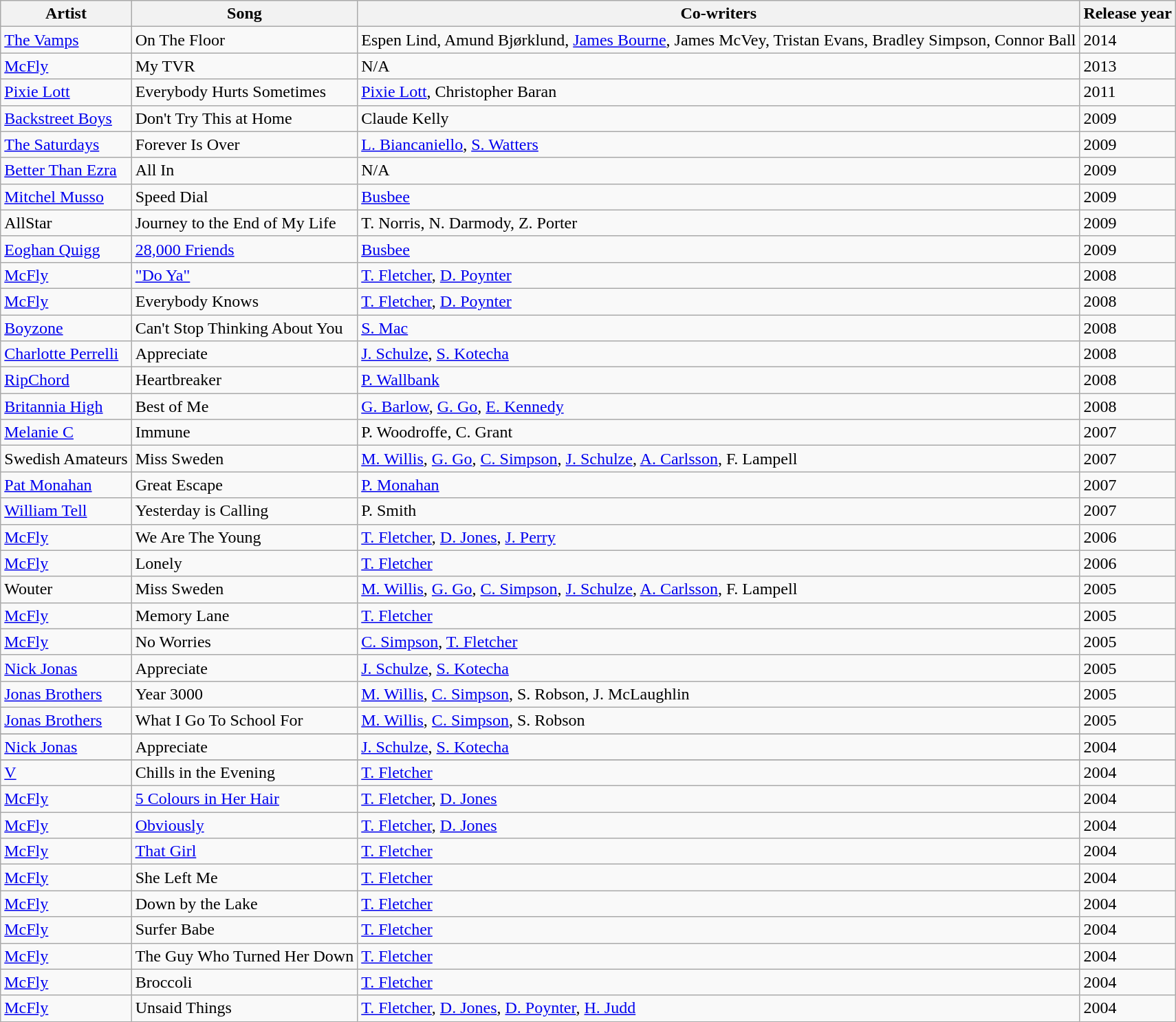<table class="wikitable sortable">
<tr>
<th>Artist</th>
<th>Song</th>
<th>Co-writers</th>
<th>Release year</th>
</tr>
<tr>
<td><a href='#'>The Vamps</a></td>
<td>On The Floor</td>
<td>Espen Lind, Amund Bjørklund, <a href='#'>James Bourne</a>, James McVey, Tristan Evans, Bradley Simpson, Connor Ball</td>
<td>2014</td>
</tr>
<tr>
<td><a href='#'>McFly</a></td>
<td>My TVR</td>
<td>N/A</td>
<td>2013</td>
</tr>
<tr>
<td><a href='#'>Pixie Lott</a></td>
<td>Everybody Hurts Sometimes</td>
<td><a href='#'>Pixie Lott</a>, Christopher Baran</td>
<td>2011</td>
</tr>
<tr>
<td><a href='#'>Backstreet Boys</a></td>
<td>Don't Try This at Home</td>
<td>Claude Kelly</td>
<td>2009</td>
</tr>
<tr>
<td><a href='#'>The Saturdays</a></td>
<td>Forever Is Over</td>
<td><a href='#'>L. Biancaniello</a>, <a href='#'>S. Watters</a></td>
<td>2009</td>
</tr>
<tr>
<td><a href='#'>Better Than Ezra</a></td>
<td>All In</td>
<td>N/A</td>
<td>2009</td>
</tr>
<tr>
<td><a href='#'>Mitchel Musso</a></td>
<td>Speed Dial</td>
<td><a href='#'>Busbee</a></td>
<td>2009</td>
</tr>
<tr>
<td>AllStar</td>
<td>Journey to the End of My Life</td>
<td>T. Norris, N. Darmody, Z. Porter</td>
<td>2009</td>
</tr>
<tr>
<td><a href='#'>Eoghan Quigg</a></td>
<td><a href='#'>28,000 Friends</a></td>
<td><a href='#'>Busbee</a></td>
<td>2009</td>
</tr>
<tr>
<td><a href='#'>McFly</a></td>
<td><a href='#'>"Do Ya"</a></td>
<td><a href='#'>T. Fletcher</a>, <a href='#'>D. Poynter</a></td>
<td>2008</td>
</tr>
<tr>
<td><a href='#'>McFly</a></td>
<td>Everybody Knows</td>
<td><a href='#'>T. Fletcher</a>, <a href='#'>D. Poynter</a></td>
<td>2008</td>
</tr>
<tr>
<td><a href='#'>Boyzone</a></td>
<td>Can't Stop Thinking About You</td>
<td><a href='#'>S. Mac</a></td>
<td>2008</td>
</tr>
<tr>
<td><a href='#'>Charlotte Perrelli</a></td>
<td>Appreciate</td>
<td><a href='#'>J. Schulze</a>, <a href='#'>S. Kotecha</a></td>
<td>2008</td>
</tr>
<tr>
<td><a href='#'>RipChord</a></td>
<td>Heartbreaker</td>
<td><a href='#'>P. Wallbank</a></td>
<td>2008</td>
</tr>
<tr>
<td><a href='#'>Britannia High</a></td>
<td>Best of Me</td>
<td><a href='#'>G. Barlow</a>, <a href='#'>G. Go</a>, <a href='#'>E. Kennedy</a></td>
<td>2008</td>
</tr>
<tr>
<td><a href='#'>Melanie C</a></td>
<td>Immune</td>
<td>P. Woodroffe, C. Grant</td>
<td>2007</td>
</tr>
<tr>
<td>Swedish Amateurs</td>
<td>Miss Sweden</td>
<td><a href='#'>M. Willis</a>, <a href='#'>G. Go</a>, <a href='#'>C. Simpson</a>, <a href='#'>J. Schulze</a>, <a href='#'>A. Carlsson</a>, F. Lampell</td>
<td>2007</td>
</tr>
<tr>
<td><a href='#'>Pat Monahan</a></td>
<td>Great Escape</td>
<td><a href='#'>P. Monahan</a></td>
<td>2007</td>
</tr>
<tr>
<td><a href='#'>William Tell</a></td>
<td>Yesterday is Calling</td>
<td>P. Smith</td>
<td>2007</td>
</tr>
<tr>
<td><a href='#'>McFly</a></td>
<td>We Are The Young</td>
<td><a href='#'>T. Fletcher</a>, <a href='#'>D. Jones</a>, <a href='#'>J. Perry</a></td>
<td>2006</td>
</tr>
<tr>
<td><a href='#'>McFly</a></td>
<td>Lonely</td>
<td><a href='#'>T. Fletcher</a></td>
<td>2006</td>
</tr>
<tr>
<td>Wouter</td>
<td>Miss Sweden</td>
<td><a href='#'>M. Willis</a>, <a href='#'>G. Go</a>, <a href='#'>C. Simpson</a>, <a href='#'>J. Schulze</a>, <a href='#'>A. Carlsson</a>, F. Lampell</td>
<td>2005</td>
</tr>
<tr>
<td><a href='#'>McFly</a></td>
<td>Memory Lane</td>
<td><a href='#'>T. Fletcher</a></td>
<td>2005</td>
</tr>
<tr>
<td><a href='#'>McFly</a></td>
<td>No Worries</td>
<td><a href='#'>C. Simpson</a>, <a href='#'>T. Fletcher</a></td>
<td>2005</td>
</tr>
<tr>
<td><a href='#'>Nick Jonas</a></td>
<td>Appreciate</td>
<td><a href='#'>J. Schulze</a>, <a href='#'>S. Kotecha</a></td>
<td>2005</td>
</tr>
<tr>
<td><a href='#'>Jonas Brothers</a></td>
<td>Year 3000</td>
<td><a href='#'>M. Willis</a>, <a href='#'>C. Simpson</a>, S. Robson, J. McLaughlin</td>
<td>2005</td>
</tr>
<tr>
<td><a href='#'>Jonas Brothers</a></td>
<td>What I Go To School For</td>
<td><a href='#'>M. Willis</a>, <a href='#'>C. Simpson</a>, S. Robson</td>
<td>2005</td>
</tr>
<tr>
</tr>
<tr>
<td><a href='#'>Nick Jonas</a></td>
<td>Appreciate</td>
<td><a href='#'>J. Schulze</a>, <a href='#'>S. Kotecha</a></td>
<td>2004</td>
</tr>
<tr>
</tr>
<tr>
<td><a href='#'>V</a></td>
<td>Chills in the Evening</td>
<td><a href='#'>T. Fletcher</a></td>
<td>2004</td>
</tr>
<tr>
<td><a href='#'>McFly</a></td>
<td><a href='#'>5 Colours in Her Hair</a></td>
<td><a href='#'>T. Fletcher</a>, <a href='#'>D. Jones</a></td>
<td>2004</td>
</tr>
<tr>
<td><a href='#'>McFly</a></td>
<td><a href='#'>Obviously</a></td>
<td><a href='#'>T. Fletcher</a>, <a href='#'>D. Jones</a></td>
<td>2004</td>
</tr>
<tr>
<td><a href='#'>McFly</a></td>
<td><a href='#'>That Girl</a></td>
<td><a href='#'>T. Fletcher</a></td>
<td>2004</td>
</tr>
<tr>
<td><a href='#'>McFly</a></td>
<td>She Left Me</td>
<td><a href='#'>T. Fletcher</a></td>
<td>2004</td>
</tr>
<tr>
<td><a href='#'>McFly</a></td>
<td>Down by the Lake</td>
<td><a href='#'>T. Fletcher</a></td>
<td>2004</td>
</tr>
<tr>
<td><a href='#'>McFly</a></td>
<td>Surfer Babe</td>
<td><a href='#'>T. Fletcher</a></td>
<td>2004</td>
</tr>
<tr>
<td><a href='#'>McFly</a></td>
<td>The Guy Who Turned Her Down</td>
<td><a href='#'>T. Fletcher</a></td>
<td>2004</td>
</tr>
<tr>
<td><a href='#'>McFly</a></td>
<td>Broccoli</td>
<td><a href='#'>T. Fletcher</a></td>
<td>2004</td>
</tr>
<tr>
<td><a href='#'>McFly</a></td>
<td>Unsaid Things</td>
<td><a href='#'>T. Fletcher</a>, <a href='#'>D. Jones</a>, <a href='#'>D. Poynter</a>, <a href='#'>H. Judd</a></td>
<td>2004</td>
</tr>
</table>
